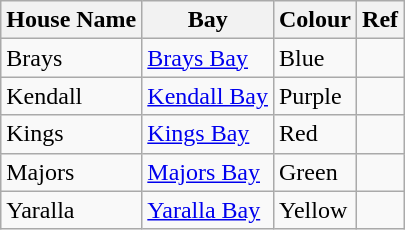<table class="wikitable sortable">
<tr>
<th>House Name</th>
<th>Bay</th>
<th>Colour</th>
<th>Ref</th>
</tr>
<tr>
<td>Brays</td>
<td><a href='#'>Brays Bay</a></td>
<td> Blue</td>
<td></td>
</tr>
<tr>
<td>Kendall</td>
<td><a href='#'>Kendall Bay</a></td>
<td> Purple</td>
<td></td>
</tr>
<tr>
<td>Kings</td>
<td><a href='#'>Kings Bay</a></td>
<td> Red</td>
<td></td>
</tr>
<tr>
<td>Majors</td>
<td><a href='#'>Majors Bay</a></td>
<td> Green</td>
<td></td>
</tr>
<tr>
<td>Yaralla</td>
<td><a href='#'>Yaralla Bay</a></td>
<td> Yellow</td>
<td></td>
</tr>
</table>
